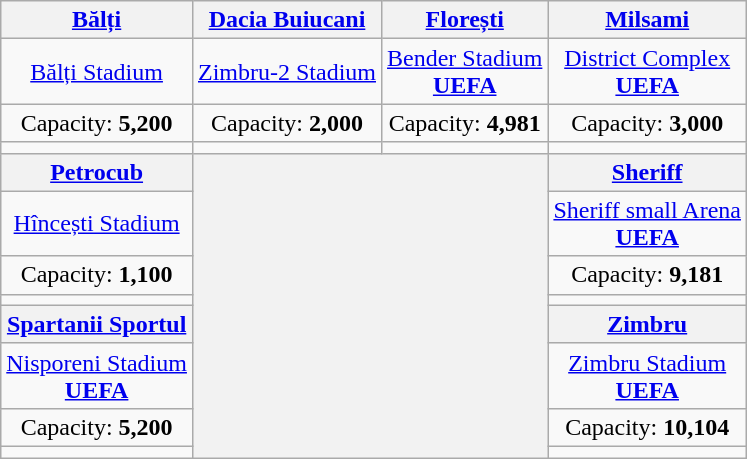<table class="wikitable" style="text-align:center">
<tr>
<th><a href='#'>Bălți</a></th>
<th><a href='#'>Dacia Buiucani</a> </th>
<th><a href='#'>Florești</a> </th>
<th><a href='#'>Milsami</a></th>
</tr>
<tr>
<td><a href='#'>Bălți Stadium</a></td>
<td><a href='#'>Zimbru-2 Stadium</a></td>
<td><a href='#'>Bender Stadium</a><br><strong><a href='#'>UEFA</a></strong> </td>
<td><a href='#'>District Complex</a><br><strong><a href='#'>UEFA</a></strong> </td>
</tr>
<tr>
<td>Capacity: <strong>5,200</strong></td>
<td>Capacity: <strong>2,000</strong></td>
<td>Capacity: <strong>4,981</strong></td>
<td>Capacity: <strong>3,000</strong></td>
</tr>
<tr>
<td></td>
<td></td>
<td></td>
<td></td>
</tr>
<tr>
<th><a href='#'>Petrocub</a></th>
<th rowspan="8" colspan="2"></th>
<th><a href='#'>Sheriff</a></th>
</tr>
<tr>
<td><a href='#'>Hîncești Stadium</a></td>
<td><a href='#'>Sheriff small Arena</a> <br><strong><a href='#'>UEFA</a></strong> </td>
</tr>
<tr>
<td>Capacity: <strong>1,100</strong></td>
<td>Capacity: <strong>9,181</strong></td>
</tr>
<tr>
<td></td>
<td></td>
</tr>
<tr>
<th><a href='#'>Spartanii Sportul</a> </th>
<th><a href='#'>Zimbru</a></th>
</tr>
<tr>
<td><a href='#'>Nisporeni Stadium</a><br><strong><a href='#'>UEFA</a></strong> </td>
<td><a href='#'>Zimbru Stadium</a><br><strong><a href='#'>UEFA</a></strong> </td>
</tr>
<tr>
<td>Capacity: <strong>5,200</strong></td>
<td>Capacity: <strong>10,104</strong></td>
</tr>
<tr>
<td></td>
<td></td>
</tr>
</table>
